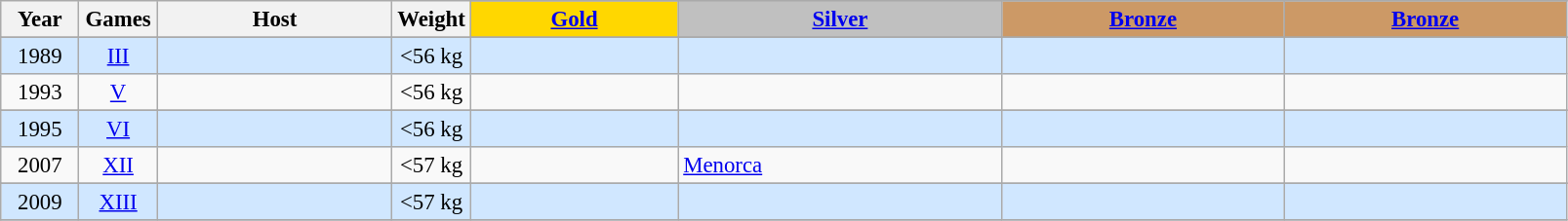<table class="wikitable" style="text-align: center; font-size:95%;">
<tr>
<th rowspan="2" style="width:5%;">Year</th>
<th rowspan="2" style="width:5%;">Games</th>
<th rowspan="2" style="width:15%;">Host</th>
<th rowspan="2" style="width:5%;">Weight</th>
</tr>
<tr>
<th style="background-color: gold"><a href='#'>Gold</a></th>
<th style="background-color: silver"><a href='#'>Silver</a></th>
<th style="background-color: #CC9966"><a href='#'>Bronze</a></th>
<th style="background-color: #CC9966"><a href='#'>Bronze</a></th>
</tr>
<tr>
</tr>
<tr style="text-align:center; background:#d0e7ff;">
<td>1989</td>
<td align=center><a href='#'>III</a></td>
<td align="left"></td>
<td><56 kg</td>
<td align="left"></td>
<td align="left"></td>
<td></td>
<td></td>
</tr>
<tr>
<td>1993</td>
<td align=center><a href='#'>V</a></td>
<td align="left"></td>
<td><56 kg</td>
<td align="left"></td>
<td align="left"></td>
<td align="left"></td>
<td></td>
</tr>
<tr>
</tr>
<tr style="text-align:center; background:#d0e7ff;">
<td>1995</td>
<td align=center><a href='#'>VI</a></td>
<td align="left"></td>
<td><56 kg</td>
<td align="left"></td>
<td align="left"></td>
<td></td>
<td></td>
</tr>
<tr>
<td>2007</td>
<td align=center><a href='#'>XII</a></td>
<td align="left"></td>
<td><57 kg</td>
<td align="left"></td>
<td align="left"> <a href='#'>Menorca</a></td>
<td align="left"></td>
<td align="left"></td>
</tr>
<tr>
</tr>
<tr style="text-align:center; background:#d0e7ff;">
<td>2009</td>
<td align=center><a href='#'>XIII</a></td>
<td align="left"></td>
<td><57 kg</td>
<td align="left"></td>
<td align="left"> </td>
<td align="left"> </td>
<td align="left"></td>
</tr>
<tr>
</tr>
</table>
